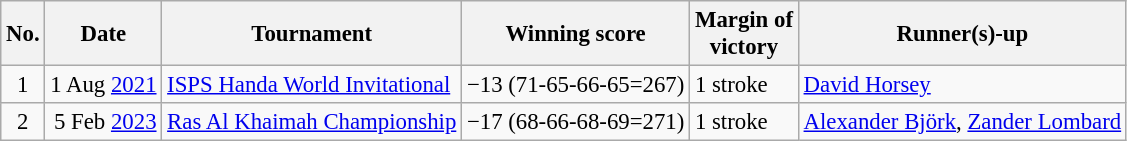<table class="wikitable" style="font-size:95%;">
<tr>
<th>No.</th>
<th>Date</th>
<th>Tournament</th>
<th>Winning score</th>
<th>Margin of<br>victory</th>
<th>Runner(s)-up</th>
</tr>
<tr>
<td align=center>1</td>
<td align=right>1 Aug <a href='#'>2021</a></td>
<td><a href='#'>ISPS Handa World Invitational</a></td>
<td>−13 (71-65-66-65=267)</td>
<td>1 stroke</td>
<td> <a href='#'>David Horsey</a></td>
</tr>
<tr>
<td align=center>2</td>
<td align=right>5 Feb <a href='#'>2023</a></td>
<td><a href='#'>Ras Al Khaimah Championship</a></td>
<td>−17 (68-66-68-69=271)</td>
<td>1 stroke</td>
<td> <a href='#'>Alexander Björk</a>,  <a href='#'>Zander Lombard</a></td>
</tr>
</table>
